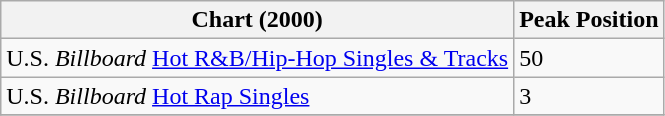<table class="wikitable">
<tr>
<th align="left">Chart (2000)</th>
<th align="left">Peak Position</th>
</tr>
<tr>
<td align="left">U.S. <em>Billboard</em> <a href='#'>Hot R&B/Hip-Hop Singles & Tracks</a></td>
<td align="left">50</td>
</tr>
<tr>
<td align="left">U.S. <em>Billboard</em> <a href='#'>Hot Rap Singles</a></td>
<td align="left">3</td>
</tr>
<tr>
</tr>
</table>
